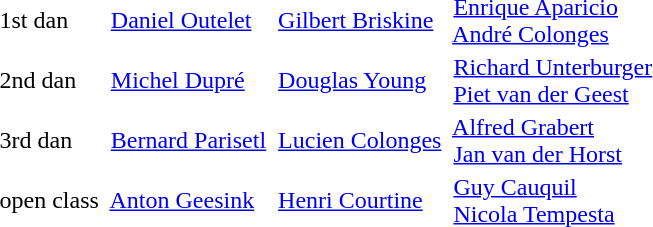<table>
<tr>
<td>1st dan</td>
<td> <a href='#'>Daniel Outelet</a></td>
<td> <a href='#'>Gilbert Briskine</a></td>
<td> <a href='#'>Enrique Aparicio</a><br> <a href='#'>André Colonges</a></td>
</tr>
<tr>
<td>2nd dan</td>
<td> <a href='#'>Michel Dupré</a></td>
<td> <a href='#'>Douglas Young</a></td>
<td> <a href='#'>Richard Unterburger</a><br> <a href='#'>Piet van der Geest</a></td>
</tr>
<tr>
<td>3rd dan</td>
<td> <a href='#'>Bernard Parisetl</a></td>
<td> <a href='#'>Lucien Colonges</a></td>
<td> <a href='#'>Alfred Grabert</a><br> <a href='#'>Jan van der Horst</a></td>
</tr>
<tr>
<td>open class</td>
<td> <a href='#'>Anton Geesink</a></td>
<td> <a href='#'>Henri Courtine</a></td>
<td> <a href='#'>Guy Cauquil</a><br> <a href='#'>Nicola Tempesta</a></td>
</tr>
</table>
